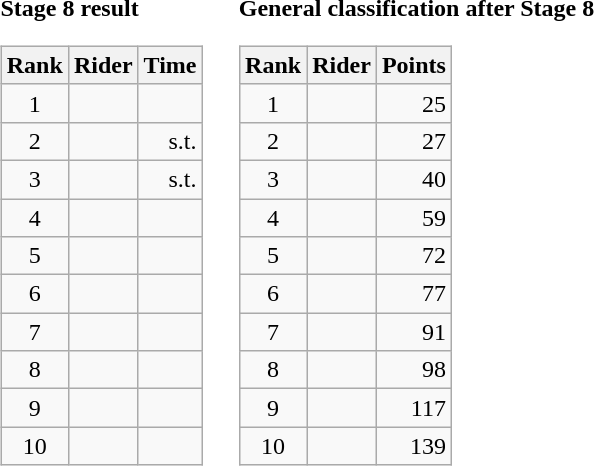<table>
<tr>
<td><strong>Stage 8 result</strong><br><table class="wikitable">
<tr>
<th scope="col">Rank</th>
<th scope="col">Rider</th>
<th scope="col">Time</th>
</tr>
<tr>
<td style="text-align:center;">1</td>
<td></td>
<td style="text-align:right;"></td>
</tr>
<tr>
<td style="text-align:center;">2</td>
<td></td>
<td style="text-align:right;">s.t.</td>
</tr>
<tr>
<td style="text-align:center;">3</td>
<td></td>
<td style="text-align:right;">s.t.</td>
</tr>
<tr>
<td style="text-align:center;">4</td>
<td></td>
<td style="text-align:right;"></td>
</tr>
<tr>
<td style="text-align:center;">5</td>
<td></td>
<td style="text-align:right;"></td>
</tr>
<tr>
<td style="text-align:center;">6</td>
<td></td>
<td style="text-align:right;"></td>
</tr>
<tr>
<td style="text-align:center;">7</td>
<td></td>
<td style="text-align:right;"></td>
</tr>
<tr>
<td style="text-align:center;">8</td>
<td></td>
<td style="text-align:right;"></td>
</tr>
<tr>
<td style="text-align:center;">9</td>
<td></td>
<td style="text-align:right;"></td>
</tr>
<tr>
<td style="text-align:center;">10</td>
<td></td>
<td style="text-align:right;"></td>
</tr>
</table>
</td>
<td></td>
<td><strong>General classification after Stage 8</strong><br><table class="wikitable">
<tr>
<th scope="col">Rank</th>
<th scope="col">Rider</th>
<th scope="col">Points</th>
</tr>
<tr>
<td style="text-align:center;">1</td>
<td></td>
<td style="text-align:right;">25</td>
</tr>
<tr>
<td style="text-align:center;">2</td>
<td></td>
<td style="text-align:right;">27</td>
</tr>
<tr>
<td style="text-align:center;">3</td>
<td></td>
<td style="text-align:right;">40</td>
</tr>
<tr>
<td style="text-align:center;">4</td>
<td></td>
<td style="text-align:right;">59</td>
</tr>
<tr>
<td style="text-align:center;">5</td>
<td></td>
<td style="text-align:right;">72</td>
</tr>
<tr>
<td style="text-align:center;">6</td>
<td></td>
<td style="text-align:right;">77</td>
</tr>
<tr>
<td style="text-align:center;">7</td>
<td></td>
<td style="text-align:right;">91</td>
</tr>
<tr>
<td style="text-align:center;">8</td>
<td></td>
<td style="text-align:right;">98</td>
</tr>
<tr>
<td style="text-align:center;">9</td>
<td></td>
<td style="text-align:right;">117</td>
</tr>
<tr>
<td style="text-align:center;">10</td>
<td></td>
<td style="text-align:right;">139</td>
</tr>
</table>
</td>
</tr>
</table>
